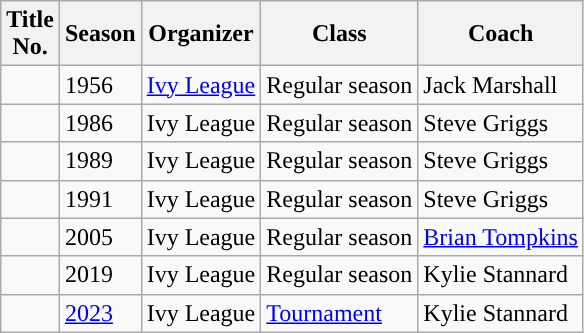<table class= "wikitable">
<tr>
<th width=px>Title<br>No.</th>
<th width=px>Season</th>
<th width=px>Organizer</th>
<th width=px>Class</th>
<th width=px>Coach</th>
</tr>
<tr>
<td></td>
<td>1956</td>
<td><a href='#'>Ivy League</a></td>
<td>Regular season</td>
<td>Jack Marshall</td>
</tr>
<tr>
<td></td>
<td>1986</td>
<td>Ivy League</td>
<td>Regular season</td>
<td>Steve Griggs</td>
</tr>
<tr>
<td></td>
<td>1989</td>
<td>Ivy League</td>
<td>Regular season</td>
<td>Steve Griggs</td>
</tr>
<tr>
<td></td>
<td>1991</td>
<td>Ivy League</td>
<td>Regular season</td>
<td>Steve Griggs</td>
</tr>
<tr>
<td></td>
<td>2005</td>
<td>Ivy League</td>
<td>Regular season</td>
<td><a href='#'>Brian Tompkins</a></td>
</tr>
<tr>
<td></td>
<td>2019</td>
<td>Ivy League</td>
<td>Regular season</td>
<td>Kylie Stannard</td>
</tr>
<tr>
<td></td>
<td><a href='#'>2023</a></td>
<td>Ivy League</td>
<td><a href='#'>Tournament</a></td>
<td>Kylie Stannard</td>
</tr>
</table>
